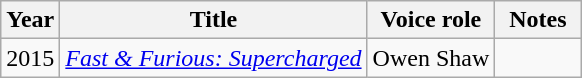<table class="wikitable sortable">
<tr>
<th>Year</th>
<th>Title</th>
<th>Voice role</th>
<th width=50>Notes</th>
</tr>
<tr>
<td>2015</td>
<td><em><a href='#'>Fast & Furious: Supercharged</a></em></td>
<td>Owen Shaw</td>
<td></td>
</tr>
</table>
